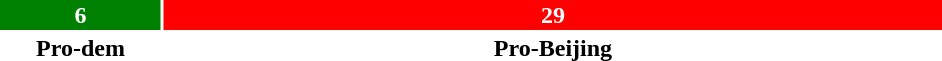<table style="width:50%; text-align:center;">
<tr style="color:white;">
<td style="background:green; width:17.14%;"><strong>6</strong></td>
<td style="background:red; width:82.85%;"><strong>29</strong></td>
</tr>
<tr>
<td><span><strong>Pro-dem</strong></span></td>
<td><span><strong>Pro-Beijing</strong></span></td>
</tr>
</table>
